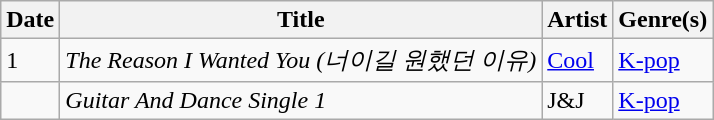<table class="wikitable" style="text-align: left;">
<tr>
<th>Date</th>
<th>Title</th>
<th>Artist</th>
<th>Genre(s)</th>
</tr>
<tr>
<td>1</td>
<td><em>The Reason I Wanted You (너이길 원했던 이유)</em></td>
<td><a href='#'>Cool</a></td>
<td><a href='#'>K-pop</a></td>
</tr>
<tr>
<td></td>
<td><em>Guitar And Dance Single 1</em></td>
<td>J&J</td>
<td><a href='#'>K-pop</a></td>
</tr>
</table>
